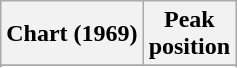<table class="wikitable sortable plainrowheaders" style="text-align:center">
<tr>
<th scope="col">Chart (1969)</th>
<th scope="col">Peak<br> position</th>
</tr>
<tr>
</tr>
<tr>
</tr>
</table>
